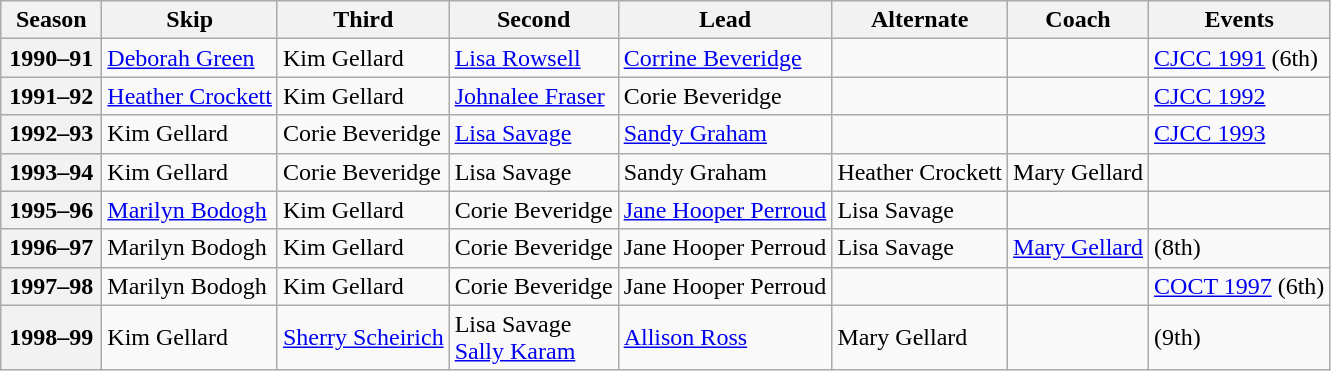<table class="wikitable">
<tr>
<th scope="col" width=60>Season</th>
<th scope="col">Skip</th>
<th scope="col">Third</th>
<th scope="col">Second</th>
<th scope="col">Lead</th>
<th scope="col">Alternate</th>
<th scope="col">Coach</th>
<th scope="col">Events</th>
</tr>
<tr>
<th scope="row">1990–91</th>
<td><a href='#'>Deborah Green</a></td>
<td>Kim Gellard</td>
<td><a href='#'>Lisa Rowsell</a></td>
<td><a href='#'>Corrine Beveridge</a></td>
<td></td>
<td></td>
<td><a href='#'>CJCC 1991</a> (6th)</td>
</tr>
<tr>
<th scope="row">1991–92</th>
<td><a href='#'>Heather Crockett</a></td>
<td>Kim Gellard</td>
<td><a href='#'>Johnalee Fraser</a></td>
<td>Corie Beveridge</td>
<td></td>
<td></td>
<td><a href='#'>CJCC 1992</a> </td>
</tr>
<tr>
<th scope="row">1992–93</th>
<td>Kim Gellard</td>
<td>Corie Beveridge</td>
<td><a href='#'>Lisa Savage</a></td>
<td><a href='#'>Sandy Graham</a></td>
<td></td>
<td></td>
<td><a href='#'>CJCC 1993</a> </td>
</tr>
<tr>
<th scope="row">1993–94</th>
<td>Kim Gellard</td>
<td>Corie Beveridge</td>
<td>Lisa Savage</td>
<td>Sandy Graham</td>
<td>Heather Crockett</td>
<td>Mary Gellard</td>
<td> </td>
</tr>
<tr>
<th scope="row">1995–96</th>
<td><a href='#'>Marilyn Bodogh</a></td>
<td>Kim Gellard</td>
<td>Corie Beveridge</td>
<td><a href='#'>Jane Hooper Perroud</a></td>
<td>Lisa Savage</td>
<td></td>
<td> <br> </td>
</tr>
<tr>
<th scope="row">1996–97</th>
<td>Marilyn Bodogh</td>
<td>Kim Gellard</td>
<td>Corie Beveridge</td>
<td>Jane Hooper Perroud</td>
<td>Lisa Savage</td>
<td><a href='#'>Mary Gellard</a></td>
<td> (8th)</td>
</tr>
<tr>
<th scope="row">1997–98</th>
<td>Marilyn Bodogh</td>
<td>Kim Gellard</td>
<td>Corie Beveridge</td>
<td>Jane Hooper Perroud</td>
<td></td>
<td></td>
<td><a href='#'>COCT 1997</a> (6th)</td>
</tr>
<tr>
<th scope="row">1998–99</th>
<td>Kim Gellard</td>
<td><a href='#'>Sherry Scheirich</a></td>
<td>Lisa Savage  <br> <a href='#'>Sally Karam</a></td>
<td><a href='#'>Allison Ross</a></td>
<td>Mary Gellard</td>
<td></td>
<td> (9th)</td>
</tr>
</table>
